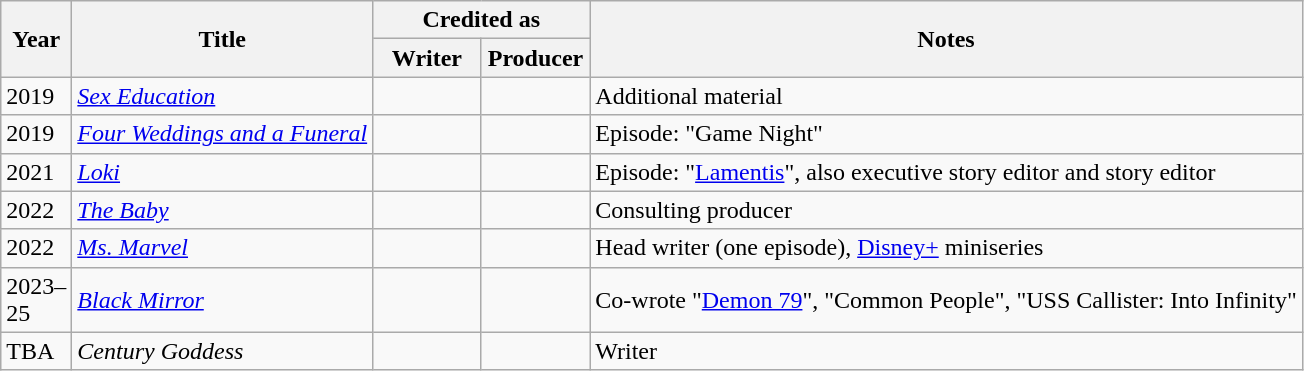<table class="wikitable plainrowheaders sortable">
<tr>
<th rowspan="2" style="width:33px;">Year</th>
<th rowspan="2">Title</th>
<th colspan="2">Credited as</th>
<th rowspan="2" class="unsortable">Notes</th>
</tr>
<tr>
<th width="65">Writer</th>
<th width="65">Producer</th>
</tr>
<tr>
<td>2019</td>
<td><em><a href='#'>Sex Education</a></em></td>
<td></td>
<td></td>
<td>Additional material</td>
</tr>
<tr>
<td>2019</td>
<td><em><a href='#'>Four Weddings and a Funeral</a></em></td>
<td></td>
<td></td>
<td>Episode: "Game Night"</td>
</tr>
<tr>
<td>2021</td>
<td><em><a href='#'>Loki</a></em></td>
<td></td>
<td></td>
<td>Episode: "<a href='#'>Lamentis</a>", also executive story editor and story editor</td>
</tr>
<tr>
<td>2022</td>
<td><em><a href='#'>The Baby</a></em></td>
<td></td>
<td></td>
<td>Consulting producer</td>
</tr>
<tr>
<td>2022</td>
<td><em><a href='#'>Ms. Marvel</a></em></td>
<td></td>
<td></td>
<td>Head writer (one episode), <a href='#'>Disney+</a> miniseries</td>
</tr>
<tr>
<td>2023–25</td>
<td><em><a href='#'>Black Mirror</a></em></td>
<td></td>
<td></td>
<td>Co-wrote "<a href='#'>Demon 79</a>", "Common People", "USS Callister: Into Infinity"</td>
</tr>
<tr>
<td>TBA</td>
<td><em>Century Goddess</em></td>
<td></td>
<td></td>
<td>Writer</td>
</tr>
</table>
